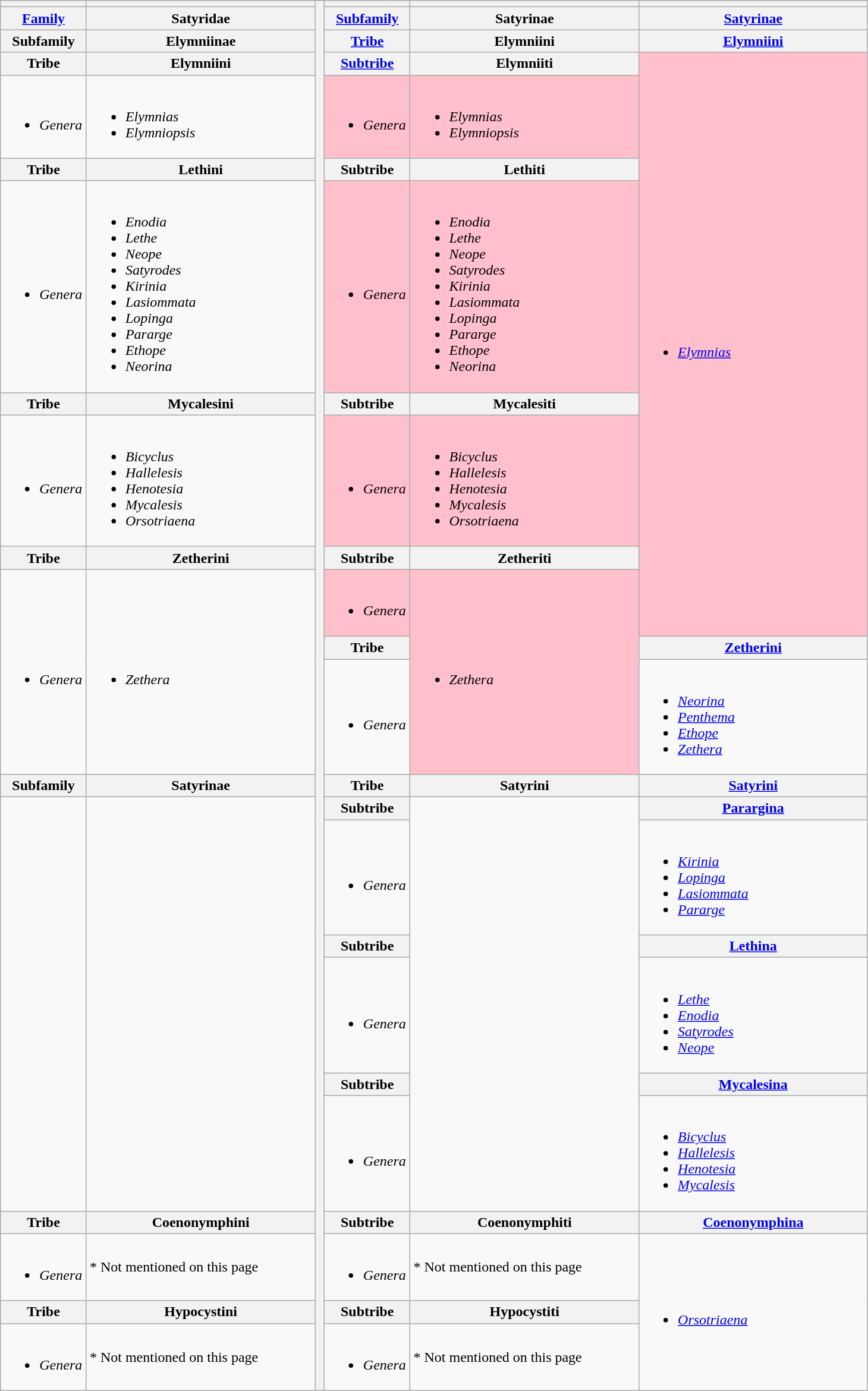<table class = "wikitable mw-collapsible mw-collapsed" style = "width:77%">
<tr>
<th style="width:1%" style="background-color:#b0c4de"></th>
<th ! style="width:24%" style="background-color:#b0c4de"></th>
<th rowspan = "50" style="width:1%"></th>
<th style="width:1%"style="background-color:#b0c4de"　></th>
<th ! style="width:25%" style="background-color:#b0c4de"></th>
<th ! style="width:25%" style="background-color:#b0c4de"></th>
</tr>
<tr>
<th style="width:2%" style="background-color:#008b8b"><a href='#'>Family</a></th>
<th ! style="width:25%" style="background-color:#008b8b">Satyridae</th>
<th style="width:2%" style="background-color:#3cb371"><a href='#'>Subfamily</a></th>
<th ! style="width:25%" style="background-color:#3cb371">Satyrinae</th>
<th ! style="width:25%" style="background-color:#3cb371"><a href='#'>Satyrinae</a></th>
</tr>
<tr>
<th style="width:2%" style="background-color:#3cb371">Subfamily</th>
<th ! style="width:25%" style="background-color:#3cb371">Elymniinae</th>
<th style="width:2%" style="background-color:#ff1493"><a href='#'>Tribe</a></th>
<th ! style="width:25%" style="background-color:#ff1493">Elymniini</th>
<th ! style="width:25%" style="background-color:#ff1493"><a href='#'>Elymniini</a></th>
</tr>
<tr>
<th style="width:2%" style="background-color:#98fb98">Tribe</th>
<th ! style="width:25%" style="background-color:#98fb98">Elymniini</th>
<th style="width:2%" style="background-color:#ff69b4"><a href='#'>Subtribe</a></th>
<th ! style="width:25%" style="background-color:#ff69b4">Elymniiti</th>
<td rowspan="8" style="width:25%; background-color:#ffc0cb"><br><ul><li><em><a href='#'>Elymnias</a></em></li></ul></td>
</tr>
<tr>
<td><br><ul><li><em>Genera</em></li></ul></td>
<td><br><ul><li><em>Elymnias</em></li><li><em>Elymniopsis</em></li></ul></td>
<td style="background-color:#ffc0cb"><br><ul><li><em>Genera</em></li></ul></td>
<td style="background-color:#ffc0cb"><br><ul><li><em>Elymnias</em></li><li><em>Elymniopsis</em></li></ul></td>
</tr>
<tr>
<th style="width:2%" style="background-color:#98fb98">Tribe</th>
<th ! style="width:25%" style="background-color:#98fb98">Lethini</th>
<th style="width:2%" style="background-color:#ff69b4">Subtribe</th>
<th ! style="width:25%" style="background-color:#ff69b4">Lethiti</th>
</tr>
<tr>
<td><br><ul><li><em>Genera</em></li></ul></td>
<td><br><ul><li><em>Enodia</em></li><li><em>Lethe</em></li><li><em>Neope</em></li><li><em>Satyrodes</em></li><li><em>Kirinia</em></li><li><em>Lasiommata</em></li><li><em>Lopinga</em></li><li><em>Pararge</em></li><li><em>Ethope</em></li><li><em>Neorina</em></li></ul></td>
<td style="background-color:#ffc0cb"><br><ul><li><em>Genera</em></li></ul></td>
<td style="background-color:#ffc0cb"><br><ul><li><em>Enodia</em></li><li><em>Lethe</em></li><li><em>Neope</em></li><li><em>Satyrodes</em></li><li><em>Kirinia</em></li><li><em>Lasiommata</em></li><li><em>Lopinga</em></li><li><em>Pararge</em></li><li><em>Ethope</em></li><li><em>Neorina</em></li></ul></td>
</tr>
<tr>
<th style="width:2%" style="background-color:#98fb98">Tribe</th>
<th ! style="width:25%" style="background-color:#98fb98">Mycalesini</th>
<th style="width:2%" style="background-color:#ff69b4">Subtribe</th>
<th ! style="width:25%" style="background-color:#ff69b4">Mycalesiti</th>
</tr>
<tr>
<td><br><ul><li><em>Genera</em></li></ul></td>
<td><br><ul><li><em>Bicyclus</em></li><li><em>Hallelesis</em></li><li><em>Henotesia</em></li><li><em>Mycalesis</em></li><li><em>Orsotriaena</em></li></ul></td>
<td style="background-color:#ffc0cb"><br><ul><li><em>Genera</em></li></ul></td>
<td style="background-color:#ffc0cb"><br><ul><li><em>Bicyclus</em></li><li><em>Hallelesis</em></li><li><em>Henotesia</em></li><li><em>Mycalesis</em></li><li><em>Orsotriaena</em></li></ul></td>
</tr>
<tr>
<th style="width:2%" style="background-color:#98fb98">Tribe</th>
<th ! style="width:25%" style="background-color:#98fb98">Zetherini</th>
<th style="width:2%" style="background-color:#ff69b4">Subtribe</th>
<th ! style="width:25%" style="background-color:#ff69b4">Zetheriti</th>
</tr>
<tr>
<td rowspan="3"><br><ul><li><em>Genera</em></li></ul></td>
<td rowspan="3"><br><ul><li><em>Zethera</em></li></ul></td>
<td style="background-color:#ffc0cb"><br><ul><li><em>Genera</em></li></ul></td>
<td rowspan="3" style="background-color:#ffc0cb"><br><ul><li><em>Zethera</em></li></ul></td>
</tr>
<tr>
<th style="width:2%" style="background-color:#98fb98">Tribe</th>
<th ! style="width:25%" style="background-color:#98fb98"><a href='#'>Zetherini</a></th>
</tr>
<tr>
<td><br><ul><li><em>Genera</em></li></ul></td>
<td><br><ul><li><em><a href='#'>Neorina</a></em></li><li><em><a href='#'>Penthema</a></em></li><li><em><a href='#'>Ethope</a></em></li><li><em><a href='#'>Zethera</a></em></li></ul></td>
</tr>
<tr>
<th style="width:2%" style="background-color:#3cb371">Subfamily</th>
<th ! style="width:25%" style="background-color:#3cb371">Satyrinae</th>
<th style="width:2%" style="background-color:#98fb98">Tribe</th>
<th ! style="width:25%" style="background-color:#98fb98">Satyrini</th>
<th ! style="width:25%" style="background-color:#98fb98"><a href='#'>Satyrini</a></th>
</tr>
<tr>
<td rowspan="6"></td>
<td rowspan="6"></td>
<th style="width:2%" style="background-color:#7fffd4">Subtribe</th>
<td rowspan="6"></td>
<th ! style="width:25%" style="background-color:#7fffd4"><a href='#'>Parargina</a></th>
</tr>
<tr>
<td><br><ul><li><em>Genera</em></li></ul></td>
<td><br><ul><li><em><a href='#'>Kirinia</a></em></li><li><em><a href='#'>Lopinga</a></em></li><li><em><a href='#'>Lasiommata</a></em></li><li><em><a href='#'>Pararge</a></em></li></ul></td>
</tr>
<tr>
<th style="width:2%" style="background-color:#7fffd4">Subtribe</th>
<th ! style="width:25%" style="background-color:#7fffd4"><a href='#'>Lethina</a></th>
</tr>
<tr>
<td><br><ul><li><em>Genera</em></li></ul></td>
<td><br><ul><li><em><a href='#'>Lethe</a></em></li><li><em><a href='#'>Enodia</a></em></li><li><em><a href='#'>Satyrodes</a></em></li><li><em><a href='#'>Neope</a></em></li></ul></td>
</tr>
<tr>
<th style="width:2%" style="background-color:#7fffd4">Subtribe</th>
<th ! style="width:25%" style="background-color:#7fffd4"><a href='#'>Mycalesina</a></th>
</tr>
<tr>
<td><br><ul><li><em>Genera</em></li></ul></td>
<td><br><ul><li><em><a href='#'>Bicyclus</a></em></li><li><em><a href='#'>Hallelesis</a></em></li><li><em><a href='#'>Henotesia</a></em></li><li><em><a href='#'>Mycalesis</a></em></li></ul></td>
</tr>
<tr>
<th style="width:2%" style="background-color:#98fb98">Tribe</th>
<th ! style="width:25%" style="background-color:#98fb98">Coenonymphini</th>
<th style="width:2%" style="background-color:#7fffd4">Subtribe</th>
<th ! style="width:25%" style="background-color:#7fffd4">Coenonymphiti</th>
<th ! style="width:25%" style="background-color:#7fffd4"><a href='#'>Coenonymphina</a></th>
</tr>
<tr>
<td><br><ul><li><em>Genera</em></li></ul></td>
<td>* Not mentioned on this page</td>
<td><br><ul><li><em>Genera</em></li></ul></td>
<td>* Not mentioned on this page</td>
<td rowspan = "3"><br><ul><li><em><a href='#'>Orsotriaena</a></em></li></ul></td>
</tr>
<tr>
<th style="width:2%" style="background-color:#98fb98">Tribe</th>
<th ! style="width:25%" style="background-color:#98fb98">Hypocystini</th>
<th style="width:2%" style="background-color:#7fffd4">Subtribe</th>
<th ! style="width:25%" style="background-color:#7fffd4">Hypocystiti</th>
</tr>
<tr>
<td><br><ul><li><em>Genera</em></li></ul></td>
<td>* Not mentioned on this page</td>
<td><br><ul><li><em>Genera</em></li></ul></td>
<td>* Not mentioned on this page</td>
</tr>
</table>
